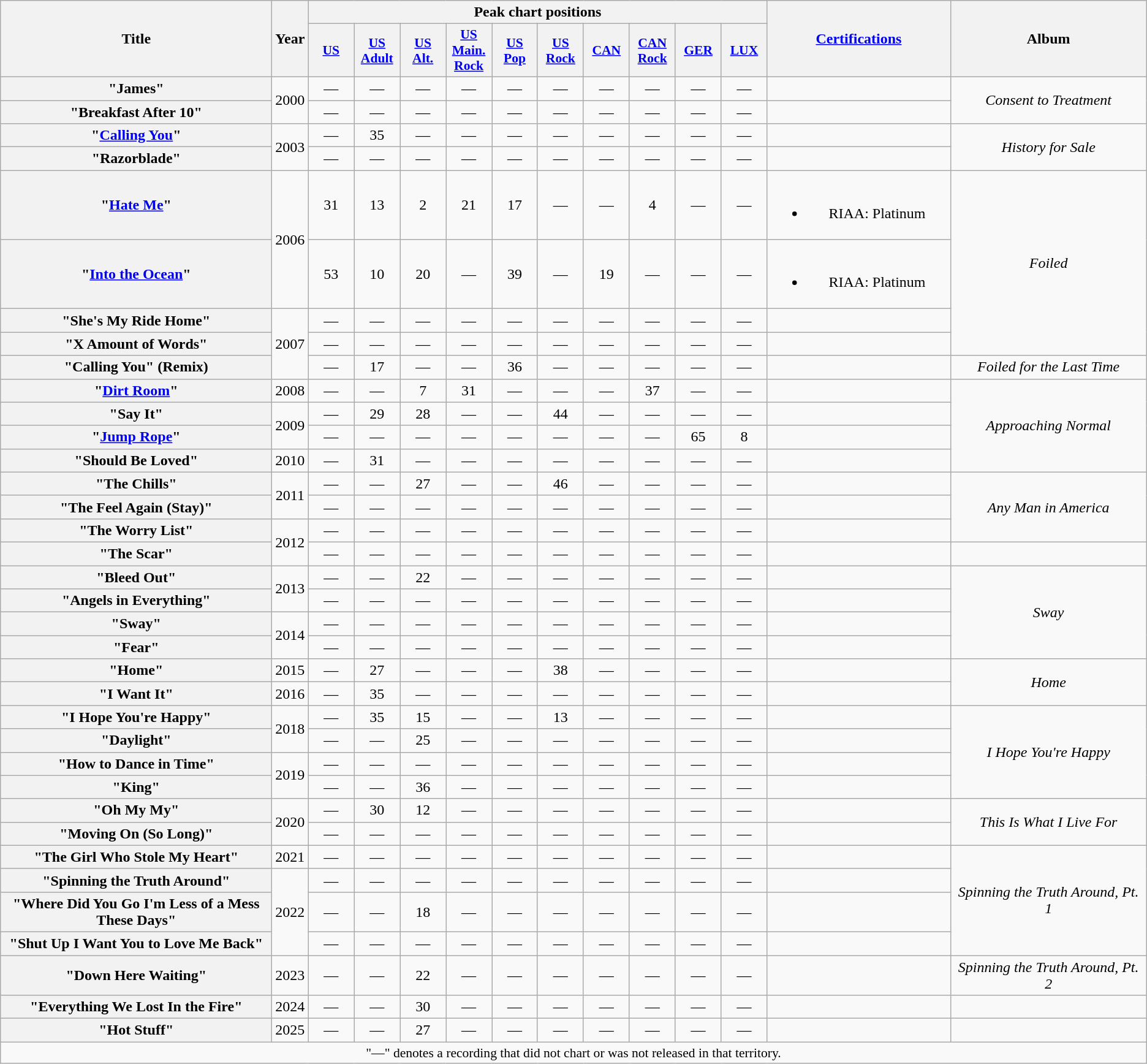<table class="wikitable plainrowheaders" style="text-align:center;">
<tr>
<th scope="col" rowspan="2" style="width:18em;">Title</th>
<th scope="col" rowspan="2">Year</th>
<th scope="col" colspan="10">Peak chart positions</th>
<th scope="col" rowspan="2" style="width:12em;"><a href='#'>Certifications</a></th>
<th scope="col" rowspan="2">Album</th>
</tr>
<tr>
<th scope="col" style="width:3em;font-size:90%;"><a href='#'>US</a><br></th>
<th scope="col" style="width:3em;font-size:90%;"><a href='#'>US<br>Adult</a><br></th>
<th scope="col" style="width:3em;font-size:90%;"><a href='#'>US<br>Alt.</a><br></th>
<th scope="col" style="width:3em;font-size:90%;"><a href='#'>US<br>Main.<br>Rock</a><br></th>
<th scope="col" style="width:3em;font-size:90%;"><a href='#'>US<br>Pop</a><br></th>
<th scope="col" style="width:3em;font-size:90%;"><a href='#'>US<br>Rock</a><br></th>
<th scope="col" style="width:3em;font-size:90%;"><a href='#'>CAN</a><br></th>
<th scope="col" style="width:3em;font-size:90%;"><a href='#'>CAN<br>Rock</a><br></th>
<th scope="col" style="width:3em;font-size:90%;"><a href='#'>GER</a><br></th>
<th scope="col" style="width:3em;font-size:90%;"><a href='#'>LUX</a><br></th>
</tr>
<tr>
<th scope="row">"James"</th>
<td rowspan="2">2000</td>
<td>—</td>
<td>—</td>
<td>—</td>
<td>—</td>
<td>—</td>
<td>—</td>
<td>—</td>
<td>—</td>
<td>—</td>
<td>—</td>
<td></td>
<td rowspan="2"><em>Consent to Treatment</em></td>
</tr>
<tr>
<th scope="row">"Breakfast After 10"</th>
<td>—</td>
<td>—</td>
<td>—</td>
<td>—</td>
<td>—</td>
<td>—</td>
<td>—</td>
<td>—</td>
<td>—</td>
<td>—</td>
<td></td>
</tr>
<tr>
<th scope="row">"<a href='#'>Calling You</a>"</th>
<td rowspan="2">2003</td>
<td>—</td>
<td>35</td>
<td>—</td>
<td>—</td>
<td>—</td>
<td>—</td>
<td>—</td>
<td>—</td>
<td>—</td>
<td>—</td>
<td></td>
<td rowspan="2"><em>History for Sale</em></td>
</tr>
<tr>
<th scope="row">"Razorblade"</th>
<td>—</td>
<td>—</td>
<td>—</td>
<td>—</td>
<td>—</td>
<td>—</td>
<td>—</td>
<td>—</td>
<td>—</td>
<td>—</td>
<td></td>
</tr>
<tr>
<th scope="row">"<a href='#'>Hate Me</a>"</th>
<td rowspan="2">2006</td>
<td>31</td>
<td>13</td>
<td>2</td>
<td>21</td>
<td>17</td>
<td>—</td>
<td>—</td>
<td>4</td>
<td>—</td>
<td>—</td>
<td><br><ul><li>RIAA: Platinum</li></ul></td>
<td rowspan="4"><em>Foiled</em></td>
</tr>
<tr>
<th scope="row">"<a href='#'>Into the Ocean</a>"</th>
<td>53</td>
<td>10</td>
<td>20</td>
<td>—</td>
<td>39</td>
<td>—</td>
<td>19</td>
<td>—</td>
<td>—</td>
<td>—</td>
<td><br><ul><li>RIAA: Platinum</li></ul></td>
</tr>
<tr>
<th scope="row">"She's My Ride Home"</th>
<td rowspan="3">2007</td>
<td>—</td>
<td>—</td>
<td>—</td>
<td>—</td>
<td>—</td>
<td>—</td>
<td>—</td>
<td>—</td>
<td>—</td>
<td>—</td>
<td></td>
</tr>
<tr>
<th scope="row">"X Amount of Words"</th>
<td>—</td>
<td>—</td>
<td>—</td>
<td>—</td>
<td>—</td>
<td>—</td>
<td>—</td>
<td>—</td>
<td>—</td>
<td>—</td>
<td></td>
</tr>
<tr>
<th scope="row">"Calling You" (Remix)</th>
<td>—</td>
<td>17</td>
<td>—</td>
<td>—</td>
<td>36</td>
<td>—</td>
<td>—</td>
<td>—</td>
<td>—</td>
<td>—</td>
<td></td>
<td><em>Foiled for the Last Time</em></td>
</tr>
<tr>
<th scope="row">"<a href='#'>Dirt Room</a>"</th>
<td>2008</td>
<td>—</td>
<td>—</td>
<td>7</td>
<td>31</td>
<td>—</td>
<td>—</td>
<td>—</td>
<td>37</td>
<td>—</td>
<td>—</td>
<td></td>
<td rowspan="4"><em>Approaching Normal</em></td>
</tr>
<tr>
<th scope="row">"Say It"</th>
<td rowspan="2">2009</td>
<td>—</td>
<td>29</td>
<td>28</td>
<td>—</td>
<td>—</td>
<td>44</td>
<td>—</td>
<td>—</td>
<td>—</td>
<td>—</td>
<td></td>
</tr>
<tr>
<th scope="row">"<a href='#'>Jump Rope</a>"</th>
<td>—</td>
<td>—</td>
<td>—</td>
<td>—</td>
<td>—</td>
<td>—</td>
<td>—</td>
<td>—</td>
<td>65</td>
<td>8</td>
<td></td>
</tr>
<tr>
<th scope="row">"Should Be Loved"</th>
<td>2010</td>
<td>—</td>
<td>31</td>
<td>—</td>
<td>—</td>
<td>—</td>
<td>—</td>
<td>—</td>
<td>—</td>
<td>—</td>
<td>—</td>
<td></td>
</tr>
<tr>
<th scope="row">"The Chills"</th>
<td rowspan="2">2011</td>
<td>—</td>
<td>—</td>
<td>27</td>
<td>—</td>
<td>—</td>
<td>46</td>
<td>—</td>
<td>—</td>
<td>—</td>
<td>—</td>
<td></td>
<td rowspan="3"><em>Any Man in America</em></td>
</tr>
<tr>
<th scope="row">"The Feel Again (Stay)"</th>
<td>—</td>
<td>—</td>
<td>—</td>
<td>—</td>
<td>—</td>
<td>—</td>
<td>—</td>
<td>—</td>
<td>—</td>
<td>—</td>
<td></td>
</tr>
<tr>
<th scope="row">"The Worry List"</th>
<td rowspan="2">2012</td>
<td>—</td>
<td>—</td>
<td>—</td>
<td>—</td>
<td>—</td>
<td>—</td>
<td>—</td>
<td>—</td>
<td>—</td>
<td>—</td>
<td></td>
</tr>
<tr>
<th scope="row">"The Scar"</th>
<td>—</td>
<td>—</td>
<td>—</td>
<td>—</td>
<td>—</td>
<td>—</td>
<td>—</td>
<td>—</td>
<td>—</td>
<td>—</td>
<td></td>
<td></td>
</tr>
<tr>
<th scope="row">"Bleed Out"</th>
<td rowspan="2">2013</td>
<td>—</td>
<td>—</td>
<td>22</td>
<td>—</td>
<td>—</td>
<td>—</td>
<td>—</td>
<td>—</td>
<td>—</td>
<td>—</td>
<td></td>
<td rowspan="4"><em>Sway</em></td>
</tr>
<tr>
<th scope="row">"Angels in Everything"</th>
<td>—</td>
<td>—</td>
<td>—</td>
<td>—</td>
<td>—</td>
<td>—</td>
<td>—</td>
<td>—</td>
<td>—</td>
<td>—</td>
<td></td>
</tr>
<tr>
<th scope="row">"Sway"</th>
<td rowspan="2">2014</td>
<td>—</td>
<td>—</td>
<td>—</td>
<td>—</td>
<td>—</td>
<td>—</td>
<td>—</td>
<td>—</td>
<td>—</td>
<td>—</td>
<td></td>
</tr>
<tr>
<th scope="row">"Fear"</th>
<td>—</td>
<td>—</td>
<td>—</td>
<td>—</td>
<td>—</td>
<td>—</td>
<td>—</td>
<td>—</td>
<td>—</td>
<td>—</td>
<td></td>
</tr>
<tr>
<th scope="row">"Home"</th>
<td>2015</td>
<td>—</td>
<td>27</td>
<td>—</td>
<td>—</td>
<td>—</td>
<td>38</td>
<td>—</td>
<td>—</td>
<td>—</td>
<td>—</td>
<td></td>
<td rowspan="2"><em>Home</em></td>
</tr>
<tr>
<th scope="row">"I Want It"</th>
<td>2016</td>
<td>—</td>
<td>35</td>
<td>—</td>
<td>—</td>
<td>—</td>
<td>—</td>
<td>—</td>
<td>—</td>
<td>—</td>
<td>—</td>
<td></td>
</tr>
<tr>
<th scope="row">"I Hope You're Happy"</th>
<td rowspan="2">2018</td>
<td>—</td>
<td>35</td>
<td>15</td>
<td>—</td>
<td>—</td>
<td>13</td>
<td>—</td>
<td>—</td>
<td>—</td>
<td>—</td>
<td></td>
<td rowspan="4"><em>I Hope You're Happy</em></td>
</tr>
<tr>
<th scope="row">"Daylight"</th>
<td>—</td>
<td>—</td>
<td>25</td>
<td>—</td>
<td>—</td>
<td>—</td>
<td>—</td>
<td>—</td>
<td>—</td>
<td>—</td>
<td></td>
</tr>
<tr>
<th scope="row">"How to Dance in Time"</th>
<td rowspan="2">2019</td>
<td>—</td>
<td>—</td>
<td>—</td>
<td>—</td>
<td>—</td>
<td>—</td>
<td>—</td>
<td>—</td>
<td>—</td>
<td>—</td>
<td></td>
</tr>
<tr>
<th scope="row">"King"</th>
<td>—</td>
<td>—</td>
<td>36</td>
<td>—</td>
<td>—</td>
<td>—</td>
<td>—</td>
<td>—</td>
<td>—</td>
<td>—</td>
<td></td>
</tr>
<tr>
<th scope="row">"Oh My My"</th>
<td rowspan="2">2020</td>
<td>—</td>
<td>30</td>
<td>12</td>
<td>—</td>
<td>—</td>
<td>—</td>
<td>—</td>
<td>—</td>
<td>—</td>
<td>—</td>
<td></td>
<td rowspan="2"><em>This Is What I Live For</em></td>
</tr>
<tr>
<th scope="row">"Moving On (So Long)"</th>
<td>—</td>
<td>—</td>
<td>—</td>
<td>—</td>
<td>—</td>
<td>—</td>
<td>—</td>
<td>—</td>
<td>—</td>
<td>—</td>
<td></td>
</tr>
<tr>
<th scope="row">"The Girl Who Stole My Heart"</th>
<td>2021</td>
<td>—</td>
<td>—</td>
<td>—</td>
<td>—</td>
<td>—</td>
<td>—</td>
<td>—</td>
<td>—</td>
<td>—</td>
<td>—</td>
<td></td>
<td rowspan="4"><em>Spinning the Truth Around, Pt. 1</em></td>
</tr>
<tr>
<th scope="row">"Spinning the Truth Around"</th>
<td rowspan="3">2022</td>
<td>—</td>
<td>—</td>
<td>—</td>
<td>—</td>
<td>—</td>
<td>—</td>
<td>—</td>
<td>—</td>
<td>—</td>
<td>—</td>
<td></td>
</tr>
<tr>
<th scope="row">"Where Did You Go I'm Less of a Mess These Days"</th>
<td>—</td>
<td>—</td>
<td>18</td>
<td>—</td>
<td>—</td>
<td>—</td>
<td>—</td>
<td>—</td>
<td>—</td>
<td>—</td>
<td></td>
</tr>
<tr>
<th scope="row">"Shut Up I Want You to Love Me Back"</th>
<td>—</td>
<td>—</td>
<td>—</td>
<td>—</td>
<td>—</td>
<td>—</td>
<td>—</td>
<td>—</td>
<td>—</td>
<td>—</td>
</tr>
<tr>
<th scope="row">"Down Here Waiting"</th>
<td>2023</td>
<td>—</td>
<td>—</td>
<td>22</td>
<td>—</td>
<td>—</td>
<td>—</td>
<td>—</td>
<td>—</td>
<td>—</td>
<td>—</td>
<td></td>
<td><em>Spinning the Truth Around, Pt. 2</em></td>
</tr>
<tr>
<th scope="row">"Everything We Lost In the Fire"</th>
<td>2024</td>
<td>—</td>
<td>—</td>
<td>30</td>
<td>—</td>
<td>—</td>
<td>—</td>
<td>—</td>
<td>—</td>
<td>—</td>
<td>—</td>
<td></td>
<td></td>
</tr>
<tr>
<th scope="row">"Hot Stuff"</th>
<td>2025</td>
<td>—</td>
<td>—</td>
<td>27</td>
<td>—</td>
<td>—</td>
<td>—</td>
<td>—</td>
<td>—</td>
<td>—</td>
<td>—</td>
<td></td>
<td></td>
</tr>
<tr>
<td colspan="14" style="font-size:90%">"—" denotes a recording that did not chart or was not released in that territory.</td>
</tr>
</table>
